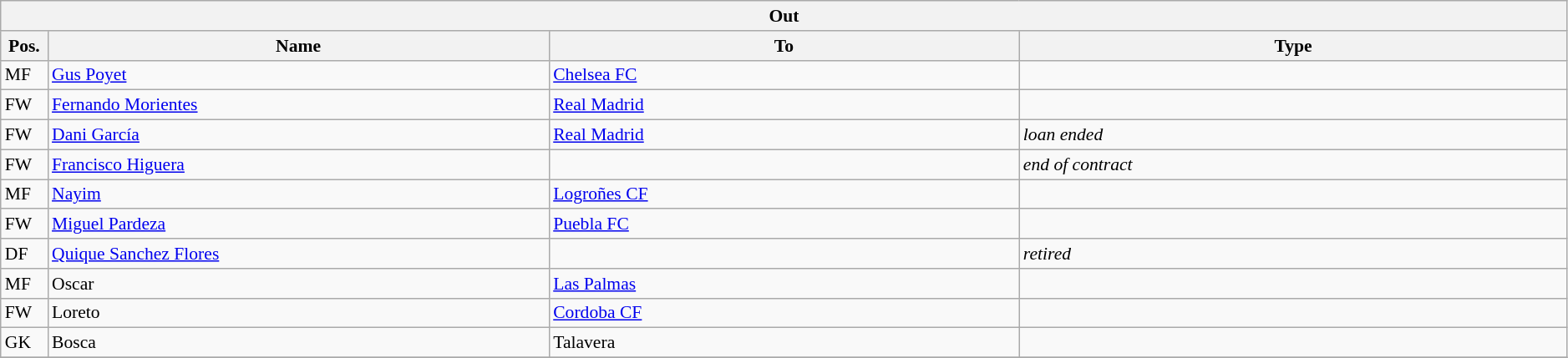<table class="wikitable" style="font-size:90%;width:99%;">
<tr>
<th colspan="4">Out</th>
</tr>
<tr>
<th width=3%>Pos.</th>
<th width=32%>Name</th>
<th width=30%>To</th>
<th width=35%>Type</th>
</tr>
<tr>
<td>MF</td>
<td><a href='#'>Gus Poyet</a></td>
<td><a href='#'>Chelsea FC</a></td>
<td></td>
</tr>
<tr>
<td>FW</td>
<td><a href='#'>Fernando Morientes</a></td>
<td><a href='#'>Real Madrid</a></td>
<td></td>
</tr>
<tr>
<td>FW</td>
<td><a href='#'>Dani García</a></td>
<td><a href='#'>Real Madrid</a></td>
<td><em>loan ended</em></td>
</tr>
<tr>
<td>FW</td>
<td><a href='#'>Francisco Higuera</a></td>
<td></td>
<td><em>end of contract</em></td>
</tr>
<tr>
<td>MF</td>
<td><a href='#'>Nayim</a></td>
<td><a href='#'>Logroñes CF</a></td>
<td></td>
</tr>
<tr>
<td>FW</td>
<td><a href='#'>Miguel Pardeza</a></td>
<td><a href='#'>Puebla FC</a></td>
<td></td>
</tr>
<tr>
<td>DF</td>
<td><a href='#'>Quique Sanchez Flores</a></td>
<td></td>
<td><em>retired</em></td>
</tr>
<tr>
<td>MF</td>
<td>Oscar</td>
<td><a href='#'>Las Palmas</a></td>
<td></td>
</tr>
<tr>
<td>FW</td>
<td>Loreto</td>
<td><a href='#'>Cordoba CF</a></td>
<td></td>
</tr>
<tr>
<td>GK</td>
<td>Bosca</td>
<td>Talavera</td>
<td></td>
</tr>
<tr>
</tr>
</table>
